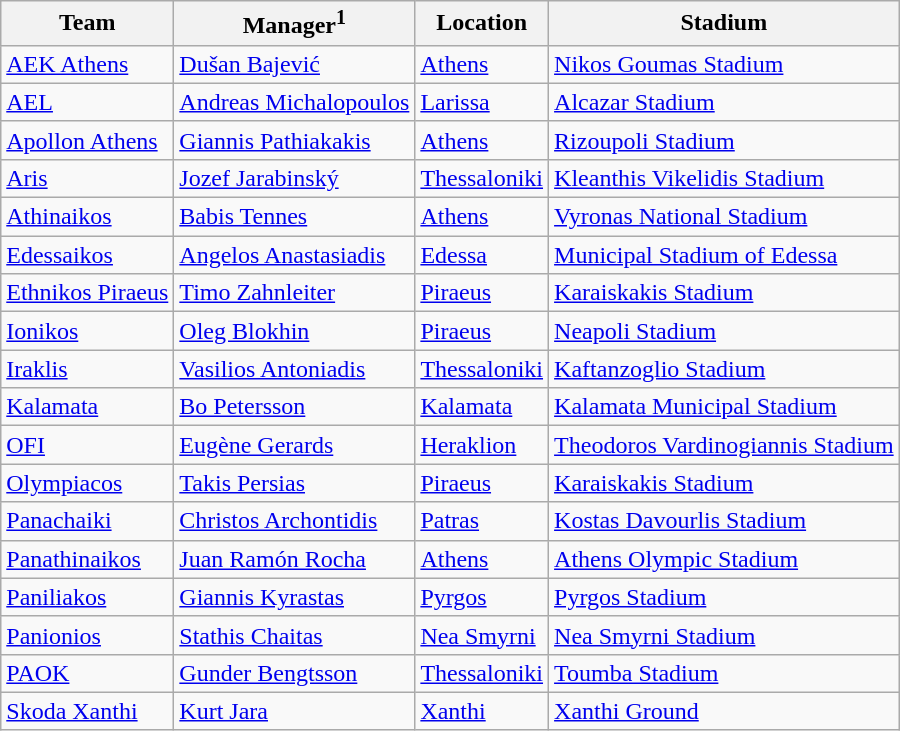<table class="wikitable sortable" style="text-align: left;">
<tr>
<th>Team</th>
<th>Manager<sup>1</sup></th>
<th>Location</th>
<th>Stadium</th>
</tr>
<tr>
<td><a href='#'>AEK Athens</a></td>
<td> <a href='#'>Dušan Bajević</a></td>
<td><a href='#'>Athens</a></td>
<td><a href='#'>Nikos Goumas Stadium</a></td>
</tr>
<tr>
<td><a href='#'>AEL</a></td>
<td> <a href='#'>Andreas Michalopoulos</a></td>
<td><a href='#'>Larissa</a></td>
<td><a href='#'>Alcazar Stadium</a></td>
</tr>
<tr>
<td><a href='#'>Apollon Athens</a></td>
<td> <a href='#'>Giannis Pathiakakis</a></td>
<td><a href='#'>Athens</a></td>
<td><a href='#'>Rizoupoli Stadium</a></td>
</tr>
<tr>
<td><a href='#'>Aris</a></td>
<td> <a href='#'>Jozef Jarabinský</a></td>
<td><a href='#'>Thessaloniki</a></td>
<td><a href='#'>Kleanthis Vikelidis Stadium</a></td>
</tr>
<tr>
<td><a href='#'>Athinaikos</a></td>
<td> <a href='#'>Babis Tennes</a></td>
<td><a href='#'>Athens</a></td>
<td><a href='#'>Vyronas National Stadium</a></td>
</tr>
<tr>
<td><a href='#'>Edessaikos</a></td>
<td> <a href='#'>Angelos Anastasiadis</a></td>
<td><a href='#'>Edessa</a></td>
<td><a href='#'>Municipal Stadium of Edessa</a></td>
</tr>
<tr>
<td><a href='#'>Ethnikos Piraeus</a></td>
<td> <a href='#'>Timo Zahnleiter</a></td>
<td><a href='#'>Piraeus</a></td>
<td><a href='#'>Karaiskakis Stadium</a></td>
</tr>
<tr>
<td><a href='#'>Ionikos</a></td>
<td> <a href='#'>Oleg Blokhin</a></td>
<td><a href='#'>Piraeus</a></td>
<td><a href='#'>Neapoli Stadium</a></td>
</tr>
<tr>
<td><a href='#'>Iraklis</a></td>
<td> <a href='#'>Vasilios Antoniadis</a></td>
<td><a href='#'>Thessaloniki</a></td>
<td><a href='#'>Kaftanzoglio Stadium</a></td>
</tr>
<tr>
<td><a href='#'>Kalamata</a></td>
<td> <a href='#'>Bo Petersson</a></td>
<td><a href='#'>Kalamata</a></td>
<td><a href='#'>Kalamata Municipal Stadium</a></td>
</tr>
<tr>
<td><a href='#'>OFI</a></td>
<td> <a href='#'>Eugène Gerards</a></td>
<td><a href='#'>Heraklion</a></td>
<td><a href='#'>Theodoros Vardinogiannis Stadium</a></td>
</tr>
<tr>
<td><a href='#'>Olympiacos</a></td>
<td> <a href='#'>Takis Persias</a></td>
<td><a href='#'>Piraeus</a></td>
<td><a href='#'>Karaiskakis Stadium</a></td>
</tr>
<tr>
<td><a href='#'>Panachaiki</a></td>
<td> <a href='#'>Christos Archontidis</a></td>
<td><a href='#'>Patras</a></td>
<td><a href='#'>Kostas Davourlis Stadium</a></td>
</tr>
<tr>
<td><a href='#'>Panathinaikos</a></td>
<td> <a href='#'>Juan Ramón Rocha</a></td>
<td><a href='#'>Athens</a></td>
<td><a href='#'>Athens Olympic Stadium</a></td>
</tr>
<tr>
<td><a href='#'>Paniliakos</a></td>
<td> <a href='#'>Giannis Kyrastas</a></td>
<td><a href='#'>Pyrgos</a></td>
<td><a href='#'>Pyrgos Stadium</a></td>
</tr>
<tr>
<td><a href='#'>Panionios</a></td>
<td> <a href='#'>Stathis Chaitas</a></td>
<td><a href='#'>Nea Smyrni</a></td>
<td><a href='#'>Nea Smyrni Stadium</a></td>
</tr>
<tr>
<td><a href='#'>PAOK</a></td>
<td> <a href='#'>Gunder Bengtsson</a></td>
<td><a href='#'>Thessaloniki</a></td>
<td><a href='#'>Toumba Stadium</a></td>
</tr>
<tr>
<td><a href='#'>Skoda Xanthi</a></td>
<td> <a href='#'>Kurt Jara</a></td>
<td><a href='#'>Xanthi</a></td>
<td><a href='#'>Xanthi Ground</a></td>
</tr>
</table>
